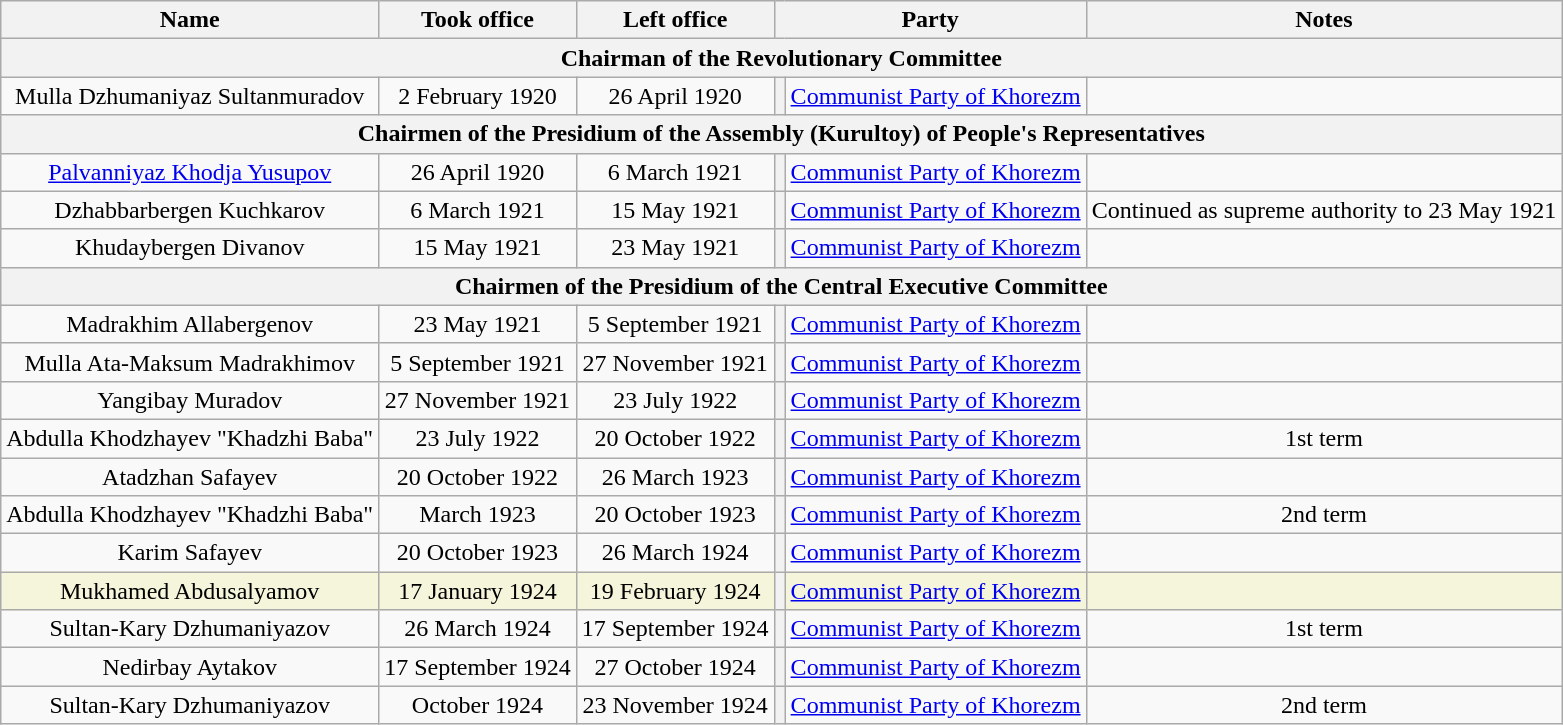<table class="wikitable" style="text-align:center;">
<tr>
<th>Name</th>
<th>Took office</th>
<th>Left office</th>
<th colspan=2>Party</th>
<th>Notes</th>
</tr>
<tr>
<th colspan=6>Chairman of the Revolutionary Committee</th>
</tr>
<tr>
<td>Mulla Dzhumaniyaz Sultanmuradov</td>
<td>2 February 1920</td>
<td>26 April 1920</td>
<th></th>
<td><a href='#'>Communist Party of Khorezm</a></td>
<td></td>
</tr>
<tr>
<th colspan=6>Chairmen of the Presidium of the Assembly (Kurultoy) of People's Representatives</th>
</tr>
<tr>
<td><a href='#'>Palvanniyaz Khodja Yusupov</a></td>
<td>26 April 1920</td>
<td>6 March 1921</td>
<th></th>
<td><a href='#'>Communist Party of Khorezm</a></td>
<td></td>
</tr>
<tr>
<td>Dzhabbarbergen Kuchkarov</td>
<td>6 March 1921</td>
<td>15 May 1921</td>
<th></th>
<td><a href='#'>Communist Party of Khorezm</a></td>
<td>Continued as supreme authority to 23 May 1921</td>
</tr>
<tr>
<td>Khudaybergen Divanov</td>
<td>15 May 1921</td>
<td>23 May 1921</td>
<th></th>
<td><a href='#'>Communist Party of Khorezm</a></td>
<td></td>
</tr>
<tr>
<th colspan=6>Chairmen of the Presidium of the Central Executive Committee</th>
</tr>
<tr>
<td>Madrakhim Allabergenov</td>
<td>23 May 1921</td>
<td>5 September 1921</td>
<th></th>
<td><a href='#'>Communist Party of Khorezm</a></td>
<td></td>
</tr>
<tr>
<td>Mulla Ata-Maksum Madrakhimov</td>
<td>5 September 1921</td>
<td>27 November 1921</td>
<th></th>
<td><a href='#'>Communist Party of Khorezm</a></td>
<td></td>
</tr>
<tr>
<td>Yangibay Muradov</td>
<td>27 November 1921</td>
<td>23 July 1922</td>
<th></th>
<td><a href='#'>Communist Party of Khorezm</a></td>
<td></td>
</tr>
<tr>
<td>Abdulla Khodzhayev "Khadzhi Baba"</td>
<td>23 July 1922</td>
<td>20 October 1922</td>
<th></th>
<td><a href='#'>Communist Party of Khorezm</a></td>
<td>1st term</td>
</tr>
<tr>
<td>Atadzhan Safayev</td>
<td>20 October 1922</td>
<td>26 March 1923</td>
<th></th>
<td><a href='#'>Communist Party of Khorezm</a></td>
<td></td>
</tr>
<tr>
<td>Abdulla Khodzhayev "Khadzhi Baba"</td>
<td>March 1923</td>
<td>20 October 1923</td>
<th></th>
<td><a href='#'>Communist Party of Khorezm</a></td>
<td>2nd term</td>
</tr>
<tr>
<td>Karim Safayev</td>
<td>20 October 1923</td>
<td>26 March 1924</td>
<th></th>
<td><a href='#'>Communist Party of Khorezm</a></td>
<td></td>
</tr>
<tr style="background:#F5F5DC;">
<td>Mukhamed Abdusalyamov</td>
<td>17 January 1924</td>
<td>19 February 1924</td>
<th></th>
<td><a href='#'>Communist Party of Khorezm</a></td>
<td></td>
</tr>
<tr>
<td>Sultan-Kary Dzhumaniyazov</td>
<td>26 March 1924</td>
<td>17 September 1924</td>
<th></th>
<td><a href='#'>Communist Party of Khorezm</a></td>
<td>1st term</td>
</tr>
<tr>
<td>Nedirbay Aytakov</td>
<td>17 September 1924</td>
<td>27 October 1924</td>
<th></th>
<td><a href='#'>Communist Party of Khorezm</a></td>
<td></td>
</tr>
<tr>
<td>Sultan-Kary Dzhumaniyazov</td>
<td>October 1924</td>
<td>23 November 1924</td>
<th></th>
<td><a href='#'>Communist Party of Khorezm</a></td>
<td>2nd term</td>
</tr>
</table>
